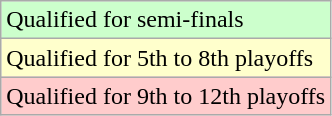<table class="wikitable">
<tr>
<td style="background:#cfc;">Qualified for semi-finals</td>
</tr>
<tr>
<td style="background:#ffc;">Qualified for 5th to 8th playoffs</td>
</tr>
<tr>
<td style="background:#fcc;">Qualified for 9th to 12th playoffs</td>
</tr>
</table>
